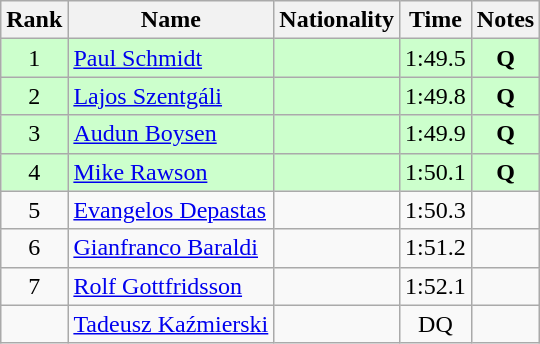<table class="wikitable sortable" style="text-align:center">
<tr>
<th>Rank</th>
<th>Name</th>
<th>Nationality</th>
<th>Time</th>
<th>Notes</th>
</tr>
<tr bgcolor=ccffcc>
<td>1</td>
<td align=left><a href='#'>Paul Schmidt</a></td>
<td align=left></td>
<td>1:49.5</td>
<td><strong>Q</strong></td>
</tr>
<tr bgcolor=ccffcc>
<td>2</td>
<td align=left><a href='#'>Lajos Szentgáli</a></td>
<td align=left></td>
<td>1:49.8</td>
<td><strong>Q</strong></td>
</tr>
<tr bgcolor=ccffcc>
<td>3</td>
<td align=left><a href='#'>Audun Boysen</a></td>
<td align=left></td>
<td>1:49.9</td>
<td><strong>Q</strong></td>
</tr>
<tr bgcolor=ccffcc>
<td>4</td>
<td align=left><a href='#'>Mike Rawson</a></td>
<td align=left></td>
<td>1:50.1</td>
<td><strong>Q</strong></td>
</tr>
<tr>
<td>5</td>
<td align=left><a href='#'>Evangelos Depastas</a></td>
<td align=left></td>
<td>1:50.3</td>
<td></td>
</tr>
<tr>
<td>6</td>
<td align=left><a href='#'>Gianfranco Baraldi</a></td>
<td align=left></td>
<td>1:51.2</td>
<td></td>
</tr>
<tr>
<td>7</td>
<td align=left><a href='#'>Rolf Gottfridsson</a></td>
<td align=left></td>
<td>1:52.1</td>
<td></td>
</tr>
<tr>
<td></td>
<td align=left><a href='#'>Tadeusz Kaźmierski</a></td>
<td align=left></td>
<td>DQ</td>
<td></td>
</tr>
</table>
